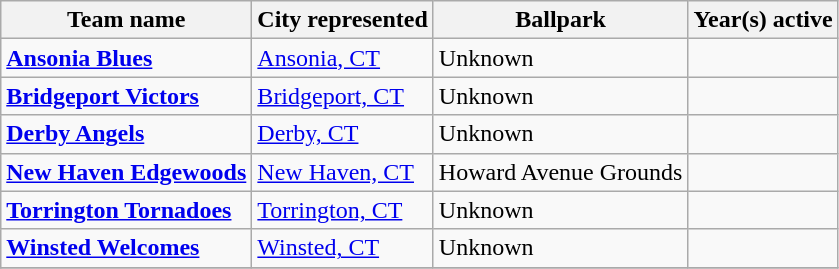<table class="wikitable">
<tr>
<th>Team name</th>
<th>City represented</th>
<th>Ballpark</th>
<th>Year(s) active</th>
</tr>
<tr>
<td><strong><a href='#'>Ansonia Blues</a></strong></td>
<td><a href='#'>Ansonia, CT</a></td>
<td>Unknown</td>
<td></td>
</tr>
<tr>
<td><strong><a href='#'>Bridgeport Victors</a></strong></td>
<td><a href='#'>Bridgeport, CT</a></td>
<td>Unknown</td>
<td></td>
</tr>
<tr>
<td><strong><a href='#'>Derby Angels</a></strong></td>
<td><a href='#'>Derby, CT</a></td>
<td>Unknown</td>
<td></td>
</tr>
<tr>
<td><strong><a href='#'>New Haven Edgewoods</a></strong></td>
<td><a href='#'>New Haven, CT</a></td>
<td>Howard Avenue Grounds</td>
<td></td>
</tr>
<tr>
<td><strong><a href='#'>Torrington Tornadoes</a></strong></td>
<td><a href='#'>Torrington, CT</a></td>
<td>Unknown</td>
<td></td>
</tr>
<tr>
<td><strong><a href='#'>Winsted Welcomes</a></strong></td>
<td><a href='#'>Winsted, CT</a></td>
<td>Unknown</td>
<td></td>
</tr>
<tr>
</tr>
</table>
